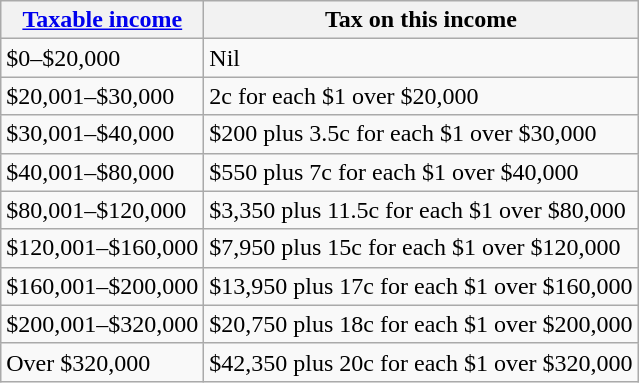<table class="wikitable">
<tr>
<th><a href='#'>Taxable income</a></th>
<th>Tax on this income</th>
</tr>
<tr>
<td>$0–$20,000</td>
<td>Nil</td>
</tr>
<tr>
<td>$20,001–$30,000</td>
<td>2c for each $1 over $20,000</td>
</tr>
<tr>
<td>$30,001–$40,000</td>
<td>$200 plus 3.5c for each $1 over $30,000</td>
</tr>
<tr>
<td>$40,001–$80,000</td>
<td>$550 plus 7c for each $1 over $40,000</td>
</tr>
<tr>
<td>$80,001–$120,000</td>
<td>$3,350 plus 11.5c for each $1 over $80,000</td>
</tr>
<tr>
<td>$120,001–$160,000</td>
<td>$7,950 plus 15c for each $1 over $120,000</td>
</tr>
<tr>
<td>$160,001–$200,000</td>
<td>$13,950 plus 17c for each $1 over $160,000</td>
</tr>
<tr>
<td>$200,001–$320,000</td>
<td>$20,750 plus 18c for each $1 over $200,000</td>
</tr>
<tr>
<td>Over $320,000</td>
<td>$42,350 plus 20c for each $1 over $320,000</td>
</tr>
</table>
